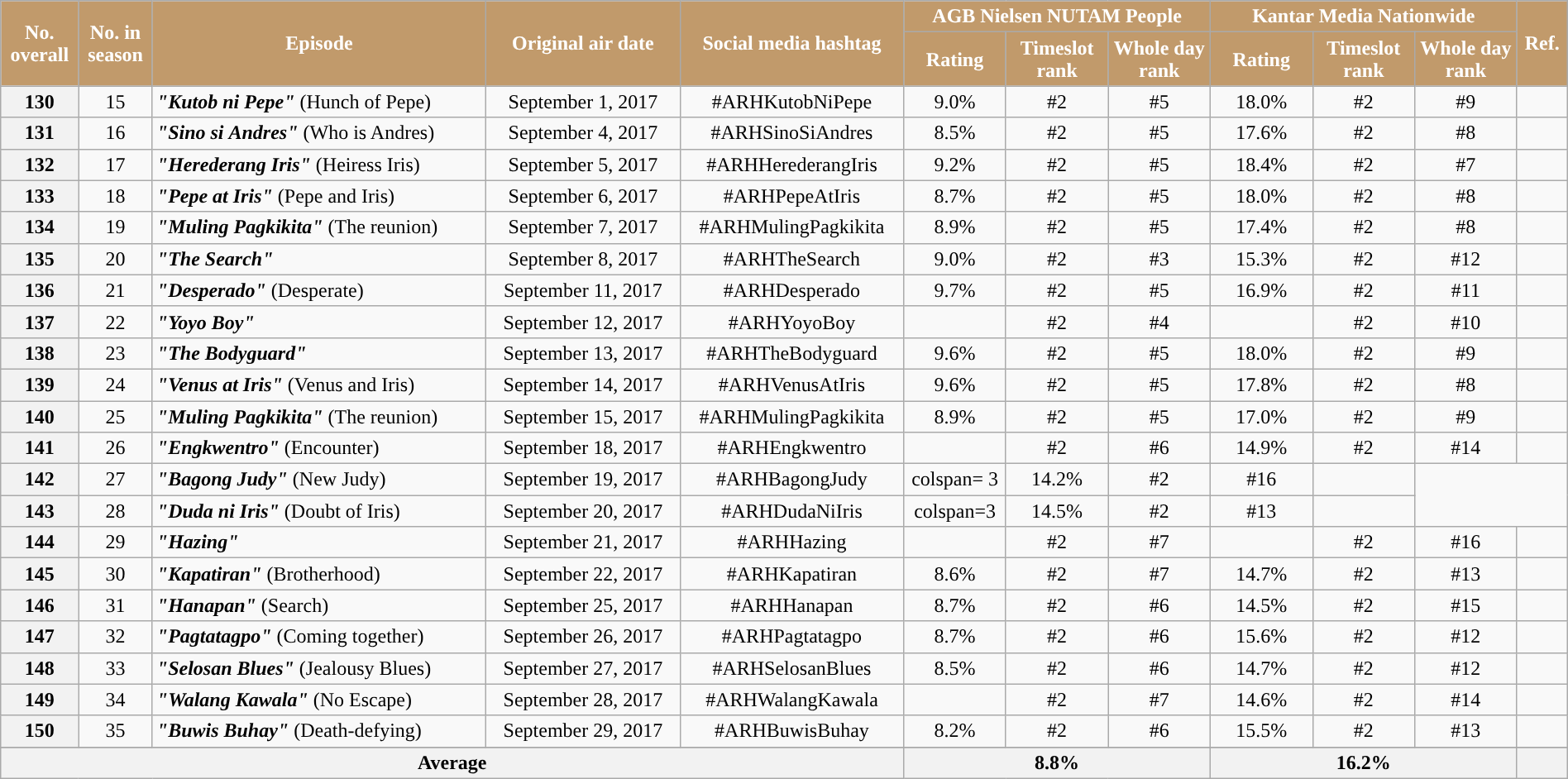<table class="wikitable" style="text-align:center; font-size:100%; line-height:18px;"  width="100%">
<tr>
<th style="background-color:#C19A6B; color:#ffffff;" rowspan="2">No.<br>overall</th>
<th style="background-color:#C19A6B; color:#ffffff;" rowspan="2">No. in<br>season</th>
<th style="background-color:#C19A6B; color:#ffffff;" rowspan="2">Episode</th>
<th style="background:#C19A6B; color:white" rowspan="2">Original air date</th>
<th style="background:#C19A6B; color:white" rowspan="2">Social media hashtag</th>
<th style="background-color:#C19A6B; color:#ffffff;" colspan="3">AGB Nielsen NUTAM People</th>
<th style="background-color:#C19A6B; color:#ffffff;" colspan="3">Kantar Media Nationwide</th>
<th style="background-color:#C19A6B; color:#ffffff;" rowspan="2">Ref.</th>
</tr>
<tr>
<th style="background-color:#C19A6B; width:75px; color:#ffffff;">Rating</th>
<th style="background-color:#C19A6B; width:75px; color:#ffffff;">Timeslot<br>rank</th>
<th style="background-color:#C19A6B; width:75px; color:#ffffff;">Whole day<br>rank</th>
<th style="background-color:#C19A6B; width:75px; color:#ffffff;">Rating</th>
<th style="background-color:#C19A6B; width:75px; color:#ffffff;">Timeslot<br>rank</th>
<th style="background-color:#C19A6B; width:75px; color:#ffffff;">Whole day<br>rank</th>
</tr>
<tr>
<th>130</th>
<td>15</td>
<td style="text-align: left;"><strong><em>"Kutob ni Pepe"</em></strong> (Hunch of Pepe)</td>
<td>September 1, 2017</td>
<td>#ARHKutobNiPepe</td>
<td>9.0%</td>
<td>#2</td>
<td>#5</td>
<td>18.0%</td>
<td>#2</td>
<td>#9</td>
<td></td>
</tr>
<tr>
<th>131</th>
<td>16</td>
<td style="text-align: left;"><strong><em>"Sino si Andres"</em></strong> (Who is Andres)</td>
<td>September 4, 2017</td>
<td>#ARHSinoSiAndres</td>
<td>8.5%</td>
<td>#2</td>
<td>#5</td>
<td>17.6%</td>
<td>#2</td>
<td>#8</td>
<td></td>
</tr>
<tr>
<th>132</th>
<td>17</td>
<td style="text-align: left;"><strong><em>"Herederang Iris"</em></strong> (Heiress Iris)</td>
<td>September 5, 2017</td>
<td>#ARHHerederangIris</td>
<td>9.2%</td>
<td>#2</td>
<td>#5</td>
<td>18.4%</td>
<td>#2</td>
<td>#7</td>
<td></td>
</tr>
<tr>
<th>133</th>
<td>18</td>
<td style="text-align: left;"><strong><em>"Pepe at Iris"</em></strong> (Pepe and Iris)</td>
<td>September 6, 2017</td>
<td>#ARHPepeAtIris</td>
<td>8.7%</td>
<td>#2</td>
<td>#5</td>
<td>18.0%</td>
<td>#2</td>
<td>#8</td>
<td></td>
</tr>
<tr>
<th>134</th>
<td>19</td>
<td style="text-align: left;"><strong><em>"Muling Pagkikita"</em></strong> (The reunion)</td>
<td>September 7, 2017</td>
<td>#ARHMulingPagkikita</td>
<td>8.9%</td>
<td>#2</td>
<td>#5</td>
<td>17.4%</td>
<td>#2</td>
<td>#8</td>
<td></td>
</tr>
<tr>
<th>135</th>
<td>20</td>
<td style="text-align: left;"><strong><em>"The Search"</em></strong></td>
<td>September 8, 2017</td>
<td>#ARHTheSearch</td>
<td>9.0%</td>
<td>#2</td>
<td>#3</td>
<td>15.3%</td>
<td>#2</td>
<td>#12</td>
<td></td>
</tr>
<tr>
<th>136</th>
<td>21</td>
<td style="text-align: left;"><strong><em>"Desperado"</em></strong> (Desperate)</td>
<td>September 11, 2017</td>
<td>#ARHDesperado</td>
<td>9.7%</td>
<td>#2</td>
<td>#5</td>
<td>16.9%</td>
<td>#2</td>
<td>#11</td>
<td></td>
</tr>
<tr>
<th>137</th>
<td>22</td>
<td style="text-align: left;"><strong><em>"Yoyo Boy"</em></strong></td>
<td>September 12, 2017</td>
<td>#ARHYoyoBoy</td>
<td></td>
<td>#2</td>
<td>#4</td>
<td></td>
<td>#2</td>
<td>#10</td>
<td></td>
</tr>
<tr>
<th>138</th>
<td>23</td>
<td style="text-align: left;"><strong><em>"The Bodyguard"</em></strong></td>
<td>September 13, 2017</td>
<td>#ARHTheBodyguard</td>
<td>9.6%</td>
<td>#2</td>
<td>#5</td>
<td>18.0%</td>
<td>#2</td>
<td>#9</td>
<td></td>
</tr>
<tr>
<th>139</th>
<td>24</td>
<td style="text-align: left;"><strong><em>"Venus at Iris"</em></strong> (Venus and Iris)</td>
<td>September 14, 2017</td>
<td>#ARHVenusAtIris</td>
<td>9.6%</td>
<td>#2</td>
<td>#5</td>
<td>17.8%</td>
<td>#2</td>
<td>#8</td>
<td></td>
</tr>
<tr>
<th>140</th>
<td>25</td>
<td style="text-align: left;"><strong><em>"Muling Pagkikita"</em></strong> (The reunion)</td>
<td>September 15, 2017</td>
<td>#ARHMulingPagkikita</td>
<td>8.9%</td>
<td>#2</td>
<td>#5</td>
<td>17.0%</td>
<td>#2</td>
<td>#9</td>
<td></td>
</tr>
<tr>
<th>141</th>
<td>26</td>
<td style="text-align: left;"><strong><em>"Engkwentro"</em></strong> (Encounter)</td>
<td>September 18, 2017</td>
<td>#ARHEngkwentro</td>
<td></td>
<td>#2</td>
<td>#6</td>
<td>14.9%</td>
<td>#2</td>
<td>#14</td>
<td></td>
</tr>
<tr>
<th>142</th>
<td>27</td>
<td style="text-align: left;"><strong><em>"Bagong Judy"</em></strong> (New Judy)</td>
<td>September 19, 2017</td>
<td>#ARHBagongJudy</td>
<td>colspan= 3 </td>
<td>14.2%</td>
<td>#2</td>
<td>#16</td>
<td></td>
</tr>
<tr>
<th>143</th>
<td>28</td>
<td style="text-align: left;"><strong><em>"Duda ni Iris"</em></strong> (Doubt of Iris)</td>
<td>September 20, 2017</td>
<td>#ARHDudaNiIris</td>
<td>colspan=3 </td>
<td>14.5%</td>
<td>#2</td>
<td>#13</td>
<td></td>
</tr>
<tr>
<th>144</th>
<td>29</td>
<td style="text-align: left;"><strong><em>"Hazing"</em></strong></td>
<td>September 21, 2017</td>
<td>#ARHHazing</td>
<td></td>
<td>#2</td>
<td>#7</td>
<td></td>
<td>#2</td>
<td>#16</td>
<td></td>
</tr>
<tr>
<th>145</th>
<td>30</td>
<td style="text-align: left;"><strong><em>"Kapatiran"</em></strong> (Brotherhood)</td>
<td>September 22, 2017</td>
<td>#ARHKapatiran</td>
<td>8.6%</td>
<td>#2</td>
<td>#7</td>
<td>14.7%</td>
<td>#2</td>
<td>#13</td>
<td></td>
</tr>
<tr>
<th>146</th>
<td>31</td>
<td style="text-align: left;"><strong><em>"Hanapan"</em></strong> (Search)</td>
<td>September 25, 2017</td>
<td>#ARHHanapan</td>
<td>8.7%</td>
<td>#2</td>
<td>#6</td>
<td>14.5%</td>
<td>#2</td>
<td>#15</td>
<td></td>
</tr>
<tr>
<th>147</th>
<td>32</td>
<td style="text-align: left;"><strong><em>"Pagtatagpo"</em></strong> (Coming together)</td>
<td>September 26, 2017</td>
<td>#ARHPagtatagpo</td>
<td>8.7%</td>
<td>#2</td>
<td>#6</td>
<td>15.6%</td>
<td>#2</td>
<td>#12</td>
<td></td>
</tr>
<tr>
<th>148</th>
<td>33</td>
<td style="text-align: left;"><strong><em>"Selosan Blues"</em></strong> (Jealousy Blues)</td>
<td>September 27, 2017</td>
<td>#ARHSelosanBlues</td>
<td>8.5%</td>
<td>#2</td>
<td>#6</td>
<td>14.7%</td>
<td>#2</td>
<td>#12</td>
<td></td>
</tr>
<tr>
<th>149</th>
<td>34</td>
<td style="text-align: left;"><strong><em>"Walang Kawala"</em></strong> (No Escape)</td>
<td>September 28, 2017</td>
<td>#ARHWalangKawala</td>
<td></td>
<td>#2</td>
<td>#7</td>
<td>14.6%</td>
<td>#2</td>
<td>#14</td>
<td></td>
</tr>
<tr>
<th>150</th>
<td>35</td>
<td style="text-align: left;"><strong><em>"Buwis Buhay"</em></strong> (Death-defying)</td>
<td>September 29, 2017</td>
<td>#ARHBuwisBuhay</td>
<td>8.2%</td>
<td>#2</td>
<td>#6</td>
<td>15.5%</td>
<td>#2</td>
<td>#13</td>
<td></td>
</tr>
<tr>
</tr>
<tr>
<th colspan="5">Average</th>
<th colspan="3">8.8%</th>
<th colspan="3">16.2%</th>
<th></th>
</tr>
</table>
